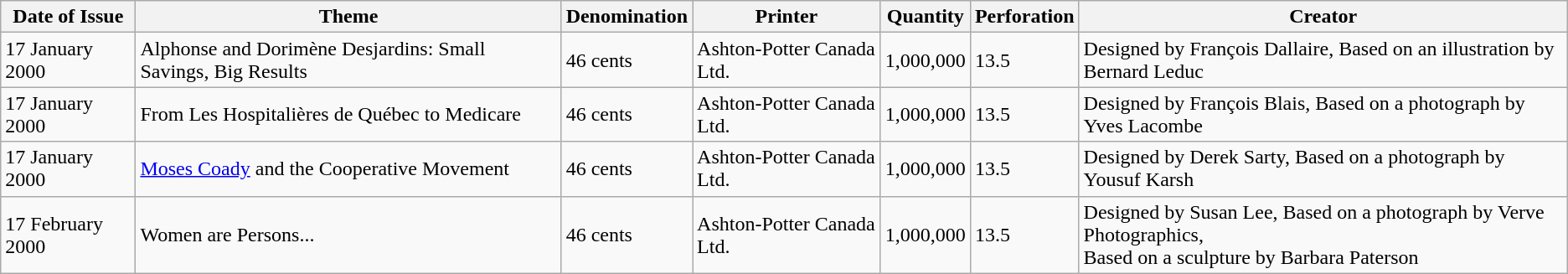<table class="wikitable sortable">
<tr>
<th>Date of Issue</th>
<th>Theme</th>
<th>Denomination</th>
<th>Printer</th>
<th>Quantity</th>
<th>Perforation</th>
<th>Creator</th>
</tr>
<tr>
<td>17 January 2000</td>
<td>Alphonse and Dorimène Desjardins: Small Savings, Big Results </td>
<td>46 cents</td>
<td>Ashton-Potter Canada Ltd.</td>
<td>1,000,000</td>
<td>13.5</td>
<td>Designed by François Dallaire, Based on an illustration by Bernard Leduc</td>
</tr>
<tr>
<td>17 January 2000</td>
<td>From Les Hospitalières de Québec to Medicare </td>
<td>46 cents</td>
<td>Ashton-Potter Canada Ltd.</td>
<td>1,000,000</td>
<td>13.5</td>
<td>Designed by François Blais, Based on a photograph by Yves Lacombe</td>
</tr>
<tr>
<td>17 January 2000</td>
<td><a href='#'>Moses Coady</a> and the Cooperative Movement </td>
<td>46 cents</td>
<td>Ashton-Potter Canada Ltd.</td>
<td>1,000,000</td>
<td>13.5</td>
<td>Designed by Derek Sarty, Based on a photograph by Yousuf Karsh</td>
</tr>
<tr>
<td>17 February 2000</td>
<td>Women are Persons...</td>
<td>46 cents</td>
<td>Ashton-Potter Canada Ltd.</td>
<td>1,000,000</td>
<td>13.5</td>
<td>Designed by Susan Lee, Based on a photograph by Verve Photographics,<br>Based on a sculpture by Barbara Paterson</td>
</tr>
</table>
